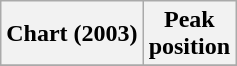<table class="wikitable plainrowheaders"  style="text-align:center">
<tr>
<th scope="col">Chart (2003)</th>
<th scope="col">Peak<br>position</th>
</tr>
<tr>
</tr>
</table>
